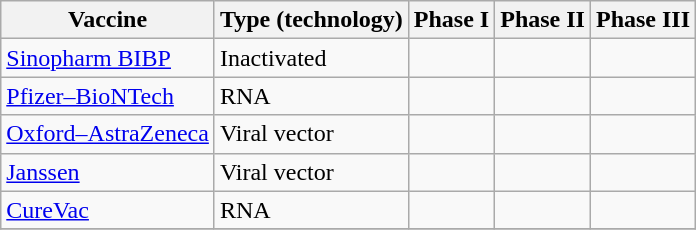<table class="wikitable">
<tr>
<th>Vaccine</th>
<th>Type (technology)</th>
<th>Phase I</th>
<th>Phase II</th>
<th>Phase III</th>
</tr>
<tr>
<td><a href='#'>Sinopharm BIBP</a></td>
<td>Inactivated</td>
<td></td>
<td></td>
<td></td>
</tr>
<tr>
<td><a href='#'>Pfizer–BioNTech</a></td>
<td>RNA</td>
<td></td>
<td></td>
<td></td>
</tr>
<tr>
<td><a href='#'>Oxford–AstraZeneca</a></td>
<td>Viral vector</td>
<td></td>
<td></td>
<td></td>
</tr>
<tr>
<td><a href='#'>Janssen</a></td>
<td>Viral vector</td>
<td></td>
<td></td>
<td></td>
</tr>
<tr>
<td><a href='#'>CureVac</a></td>
<td>RNA</td>
<td></td>
<td></td>
<td></td>
</tr>
<tr>
</tr>
</table>
